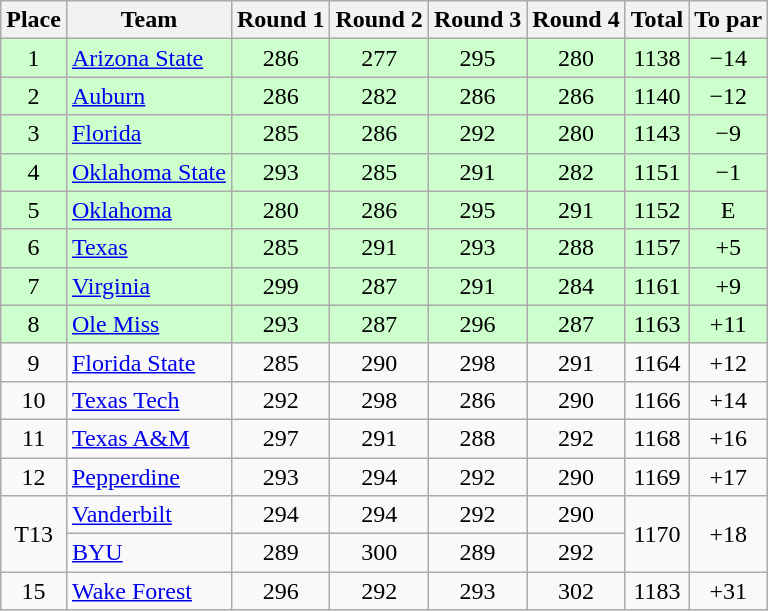<table class="wikitable" style="text-align:center">
<tr>
<th>Place</th>
<th>Team</th>
<th>Round 1</th>
<th>Round 2</th>
<th>Round 3</th>
<th>Round 4</th>
<th>Total</th>
<th>To par</th>
</tr>
<tr style="background:#ccffcc;">
<td>1</td>
<td align=left><a href='#'>Arizona State</a></td>
<td>286</td>
<td>277</td>
<td>295</td>
<td>280</td>
<td>1138</td>
<td>−14</td>
</tr>
<tr style="background:#ccffcc;">
<td>2</td>
<td align="left"><a href='#'>Auburn</a></td>
<td>286</td>
<td>282</td>
<td>286</td>
<td>286</td>
<td>1140</td>
<td>−12</td>
</tr>
<tr style="background:#ccffcc;">
<td>3</td>
<td align="left"><a href='#'>Florida</a></td>
<td>285</td>
<td>286</td>
<td>292</td>
<td>280</td>
<td>1143</td>
<td>−9</td>
</tr>
<tr style="background:#ccffcc;">
<td>4</td>
<td align="left"><a href='#'>Oklahoma State</a></td>
<td>293</td>
<td>285</td>
<td>291</td>
<td>282</td>
<td>1151</td>
<td>−1</td>
</tr>
<tr style="background:#ccffcc;">
<td>5</td>
<td align=left><a href='#'>Oklahoma</a></td>
<td>280</td>
<td>286</td>
<td>295</td>
<td>291</td>
<td>1152</td>
<td>E</td>
</tr>
<tr style="background:#ccffcc;">
<td>6</td>
<td align="left"><a href='#'>Texas</a></td>
<td>285</td>
<td>291</td>
<td>293</td>
<td>288</td>
<td>1157</td>
<td>+5</td>
</tr>
<tr style="background:#ccffcc;">
<td>7</td>
<td align=left><a href='#'>Virginia</a></td>
<td>299</td>
<td>287</td>
<td>291</td>
<td>284</td>
<td>1161</td>
<td>+9</td>
</tr>
<tr style="background:#ccffcc;">
<td>8</td>
<td align=left><a href='#'>Ole Miss</a></td>
<td>293</td>
<td>287</td>
<td>296</td>
<td>287</td>
<td>1163</td>
<td>+11</td>
</tr>
<tr>
<td>9</td>
<td align=left><a href='#'>Florida State</a></td>
<td>285</td>
<td>290</td>
<td>298</td>
<td>291</td>
<td>1164</td>
<td>+12</td>
</tr>
<tr>
<td>10</td>
<td align=left><a href='#'>Texas Tech</a></td>
<td>292</td>
<td>298</td>
<td>286</td>
<td>290</td>
<td>1166</td>
<td>+14</td>
</tr>
<tr>
<td>11</td>
<td align=left><a href='#'>Texas A&M</a></td>
<td>297</td>
<td>291</td>
<td>288</td>
<td>292</td>
<td>1168</td>
<td>+16</td>
</tr>
<tr>
<td>12</td>
<td align="left"><a href='#'>Pepperdine</a></td>
<td>293</td>
<td>294</td>
<td>292</td>
<td>290</td>
<td>1169</td>
<td>+17</td>
</tr>
<tr>
<td rowspan="2">T13</td>
<td align=left><a href='#'>Vanderbilt</a></td>
<td>294</td>
<td>294</td>
<td>292</td>
<td>290</td>
<td rowspan="2">1170</td>
<td rowspan="2">+18</td>
</tr>
<tr>
<td align=left><a href='#'>BYU</a></td>
<td>289</td>
<td>300</td>
<td>289</td>
<td>292</td>
</tr>
<tr>
<td>15</td>
<td align=left><a href='#'>Wake Forest</a></td>
<td>296</td>
<td>292</td>
<td>293</td>
<td>302</td>
<td>1183</td>
<td>+31</td>
</tr>
</table>
